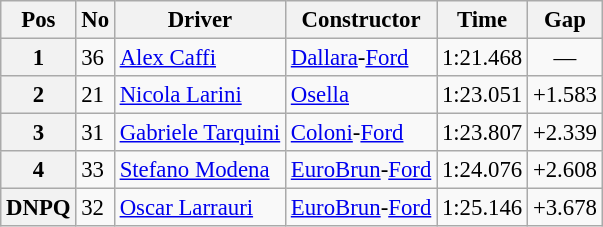<table class="wikitable sortable" style="font-size: 95%;">
<tr>
<th>Pos</th>
<th>No</th>
<th>Driver</th>
<th>Constructor</th>
<th>Time</th>
<th>Gap</th>
</tr>
<tr>
<th>1</th>
<td>36</td>
<td> <a href='#'>Alex Caffi</a></td>
<td><a href='#'>Dallara</a>-<a href='#'>Ford</a></td>
<td>1:21.468</td>
<td align="center">—</td>
</tr>
<tr>
<th>2</th>
<td>21</td>
<td> <a href='#'>Nicola Larini</a></td>
<td><a href='#'>Osella</a></td>
<td>1:23.051</td>
<td>+1.583</td>
</tr>
<tr>
<th>3</th>
<td>31</td>
<td> <a href='#'>Gabriele Tarquini</a></td>
<td><a href='#'>Coloni</a>-<a href='#'>Ford</a></td>
<td>1:23.807</td>
<td>+2.339</td>
</tr>
<tr>
<th>4</th>
<td>33</td>
<td> <a href='#'>Stefano Modena</a></td>
<td><a href='#'>EuroBrun</a>-<a href='#'>Ford</a></td>
<td>1:24.076</td>
<td>+2.608</td>
</tr>
<tr>
<th>DNPQ</th>
<td>32</td>
<td> <a href='#'>Oscar Larrauri</a></td>
<td><a href='#'>EuroBrun</a>-<a href='#'>Ford</a></td>
<td>1:25.146</td>
<td>+3.678</td>
</tr>
</table>
